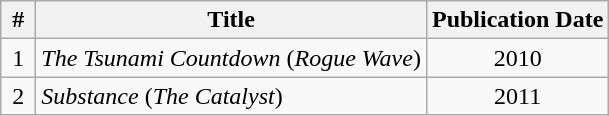<table class="wikitable sortable">
<tr>
<th> # </th>
<th>Title</th>
<th>Publication Date</th>
</tr>
<tr>
<td style="text-align:center">1</td>
<td><em>The Tsunami Countdown</em> (<em>Rogue Wave</em>)</td>
<td style="text-align:center">2010</td>
</tr>
<tr>
<td style="text-align:center">2</td>
<td><em>Substance</em> (<em>The Catalyst</em>)</td>
<td style="text-align:center">2011</td>
</tr>
</table>
